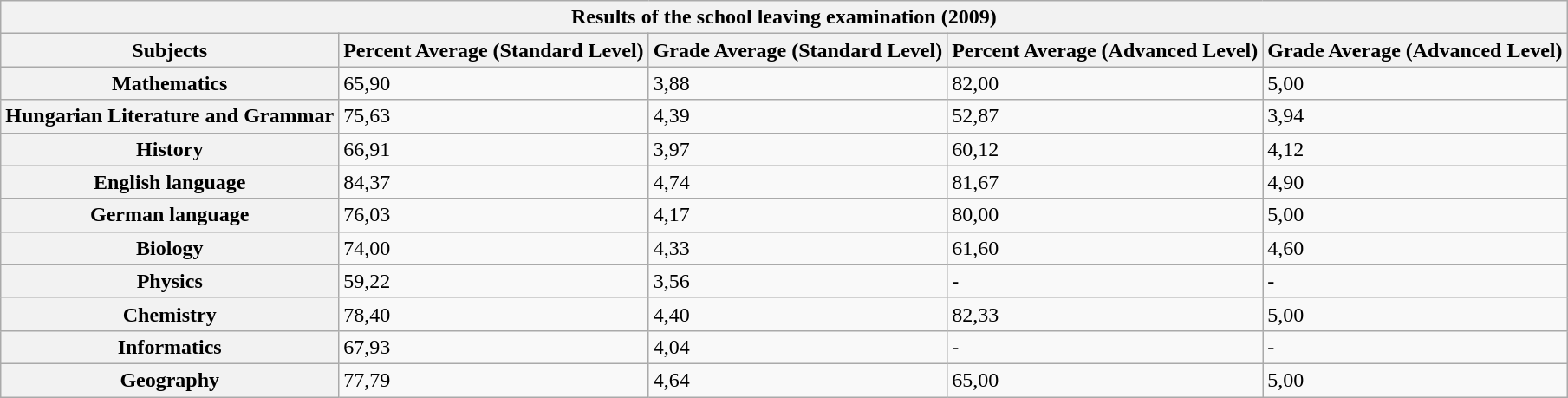<table class="wikitable">
<tr>
<th colspan="10">Results of the school leaving examination (2009)</th>
</tr>
<tr>
<th>Subjects</th>
<th>Percent Average (Standard Level)</th>
<th>Grade Average (Standard Level)</th>
<th>Percent Average (Advanced Level)</th>
<th>Grade Average (Advanced Level)</th>
</tr>
<tr>
<th>Mathematics</th>
<td>65,90</td>
<td>3,88</td>
<td>82,00</td>
<td>5,00</td>
</tr>
<tr>
<th>Hungarian Literature and Grammar</th>
<td>75,63</td>
<td>4,39</td>
<td>52,87</td>
<td>3,94</td>
</tr>
<tr>
<th>History</th>
<td>66,91</td>
<td>3,97</td>
<td>60,12</td>
<td>4,12</td>
</tr>
<tr>
<th>English language</th>
<td>84,37</td>
<td>4,74</td>
<td>81,67</td>
<td>4,90</td>
</tr>
<tr>
<th>German language</th>
<td>76,03</td>
<td>4,17</td>
<td>80,00</td>
<td>5,00</td>
</tr>
<tr>
<th>Biology</th>
<td>74,00</td>
<td>4,33</td>
<td>61,60</td>
<td>4,60</td>
</tr>
<tr>
<th>Physics</th>
<td>59,22</td>
<td>3,56</td>
<td>-</td>
<td>-</td>
</tr>
<tr>
<th>Chemistry</th>
<td>78,40</td>
<td>4,40</td>
<td>82,33</td>
<td>5,00</td>
</tr>
<tr>
<th>Informatics</th>
<td>67,93</td>
<td>4,04</td>
<td>-</td>
<td>-</td>
</tr>
<tr>
<th>Geography</th>
<td>77,79</td>
<td>4,64</td>
<td>65,00</td>
<td>5,00</td>
</tr>
</table>
